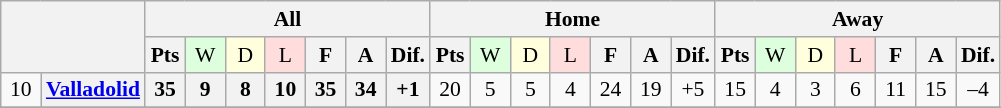<table class="wikitable" style="font-size: 90%">
<tr>
<th rowspan="2" colspan="2"></th>
<th colspan="7">All</th>
<th colspan="7">Home</th>
<th colspan="7">Away</th>
</tr>
<tr>
<th width="20">Pts</th>
<td bgcolor="#ddffdd" align="center" width="20">W</td>
<td bgcolor="#ffffdd" align="center" width="20">D</td>
<td bgcolor="#ffdddd" align="center" width="20">L</td>
<th width="20">F</th>
<th width="20">A</th>
<th width="20">Dif.</th>
<th width="20">Pts</th>
<td bgcolor="#ddffdd" align="center" width="20">W</td>
<td bgcolor="#ffffdd" align="center" width="20">D</td>
<td bgcolor="#ffdddd" align="center" width="20">L</td>
<th width="20">F</th>
<th width="20">A</th>
<th width="20">Dif.</th>
<th width="20">Pts</th>
<td bgcolor="#ddffdd" align="center" width="20">W</td>
<td bgcolor="#ffffdd" align="center" width="20">D</td>
<td bgcolor="#ffdddd" align="center" width="20">L</td>
<th width="20">F</th>
<th width="20">A</th>
<th width="20">Dif.</th>
</tr>
<tr>
<td width="20" align="center">10</td>
<th><a href='#'>Valladolid</a></th>
<th>35</th>
<th>9</th>
<th>8</th>
<th>10</th>
<th>35</th>
<th>34</th>
<th>+1</th>
<td align="center">20</td>
<td align="center">5</td>
<td align="center">5</td>
<td align="center">4</td>
<td align="center">24</td>
<td align="center">19</td>
<td align="center">+5</td>
<td align="center">15</td>
<td align="center">4</td>
<td align="center">3</td>
<td align="center">6</td>
<td align="center">11</td>
<td align="center">15</td>
<td align="center">–4</td>
</tr>
<tr>
</tr>
</table>
